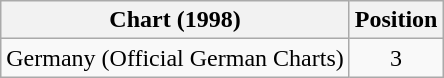<table class="wikitable sortable plainrowheaders" style="text-align:center">
<tr>
<th scope="col">Chart (1998)</th>
<th scope="col">Position</th>
</tr>
<tr>
<td align="left">Germany (Official German Charts)</td>
<td align="center">3</td>
</tr>
</table>
